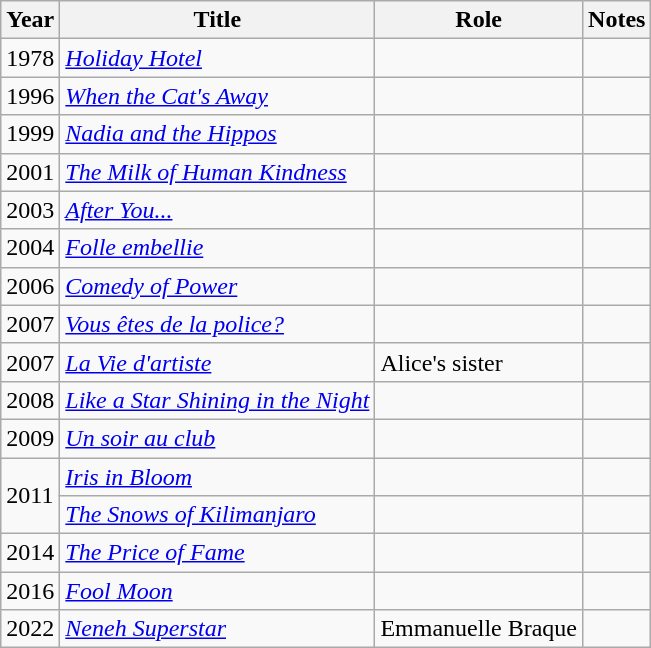<table class="wikitable sortable">
<tr>
<th>Year</th>
<th>Title</th>
<th>Role</th>
<th class="unsortable">Notes</th>
</tr>
<tr>
<td>1978</td>
<td><em><a href='#'>Holiday Hotel</a></em></td>
<td></td>
<td></td>
</tr>
<tr>
<td>1996</td>
<td><em><a href='#'>When the Cat's Away</a></em></td>
<td></td>
<td></td>
</tr>
<tr>
<td>1999</td>
<td><em><a href='#'>Nadia and the Hippos</a></em></td>
<td></td>
<td></td>
</tr>
<tr>
<td>2001</td>
<td><em><a href='#'>The Milk of Human Kindness</a></em></td>
<td></td>
<td></td>
</tr>
<tr>
<td>2003</td>
<td><em><a href='#'>After You...</a></em></td>
<td></td>
<td></td>
</tr>
<tr>
<td>2004</td>
<td><em><a href='#'>Folle embellie</a></em></td>
<td></td>
<td></td>
</tr>
<tr>
<td>2006</td>
<td><em><a href='#'>Comedy of Power</a></em></td>
<td></td>
<td></td>
</tr>
<tr>
<td>2007</td>
<td><em><a href='#'>Vous êtes de la police?</a></em></td>
<td></td>
<td></td>
</tr>
<tr>
<td>2007</td>
<td><em><a href='#'>La Vie d'artiste</a></em></td>
<td>Alice's sister</td>
<td></td>
</tr>
<tr>
<td>2008</td>
<td><em><a href='#'>Like a Star Shining in the Night</a></em></td>
<td></td>
<td></td>
</tr>
<tr>
<td>2009</td>
<td><em><a href='#'>Un soir au club</a></em></td>
<td></td>
<td></td>
</tr>
<tr>
<td rowspan=2>2011</td>
<td><em><a href='#'>Iris in Bloom</a></em></td>
<td></td>
<td></td>
</tr>
<tr>
<td><em><a href='#'>The Snows of Kilimanjaro</a></em></td>
<td></td>
<td></td>
</tr>
<tr>
<td>2014</td>
<td><em><a href='#'>The Price of Fame</a></em></td>
<td></td>
<td></td>
</tr>
<tr>
<td>2016</td>
<td><em><a href='#'>Fool Moon</a></em></td>
<td></td>
<td></td>
</tr>
<tr>
<td>2022</td>
<td><em><a href='#'>Neneh Superstar</a></em></td>
<td>Emmanuelle Braque</td>
<td></td>
</tr>
</table>
